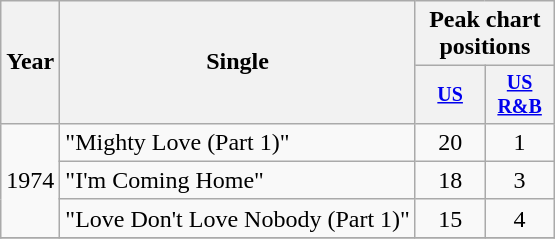<table class="wikitable" style="text-align:center;">
<tr>
<th rowspan="2">Year</th>
<th rowspan="2">Single</th>
<th colspan="2">Peak chart positions</th>
</tr>
<tr style="font-size:smaller;">
<th width="40"><a href='#'>US</a><br></th>
<th width="40"><a href='#'>US<br>R&B</a><br></th>
</tr>
<tr>
<td rowspan="3">1974</td>
<td align="left">"Mighty Love (Part 1)"</td>
<td>20</td>
<td>1</td>
</tr>
<tr>
<td align="left">"I'm Coming Home"</td>
<td>18</td>
<td>3</td>
</tr>
<tr>
<td align="left">"Love Don't Love Nobody (Part 1)"</td>
<td>15</td>
<td>4</td>
</tr>
<tr>
</tr>
</table>
